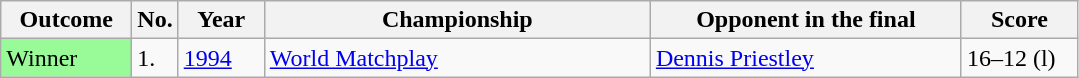<table class="sortable wikitable">
<tr>
<th width="80">Outcome</th>
<th width="20">No.</th>
<th width="50">Year</th>
<th style="width:250px;">Championship</th>
<th style="width:200px;">Opponent in the final</th>
<th width="70">Score</th>
</tr>
<tr>
<td style="background:#98FB98">Winner</td>
<td>1.</td>
<td><a href='#'>1994</a></td>
<td><a href='#'>World Matchplay</a></td>
<td> <a href='#'>Dennis Priestley</a></td>
<td>16–12 (l)</td>
</tr>
</table>
